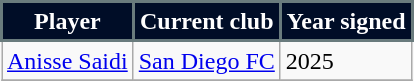<table class="wikitable" style="text-align:center">
<tr>
<th style="background:#000D27; color:#FFFFFF; border:2px solid #697B7D;">Player</th>
<th style="background:#000D27; color:#FFFFFF; border:2px solid #697B7D;">Current club</th>
<th style="background:#000D27; color:#FFFFFF; border:2px solid #697B7D;">Year signed</th>
</tr>
<tr>
<td align=left> <a href='#'>Anisse Saidi</a></td>
<td align=left> <a href='#'>San Diego FC</a></td>
<td align=left>2025</td>
</tr>
<tr>
</tr>
</table>
